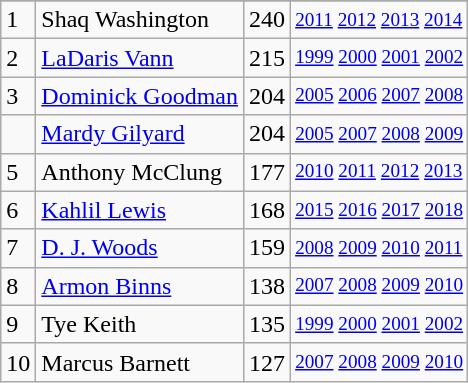<table class="wikitable">
<tr>
</tr>
<tr>
<td>1</td>
<td>Shaq Washington</td>
<td>240</td>
<td style="font-size:80%;"><a href='#'>2011</a> <a href='#'>2012</a> <a href='#'>2013</a> <a href='#'>2014</a></td>
</tr>
<tr>
<td>2</td>
<td><a href='#'>LaDaris Vann</a></td>
<td>215</td>
<td style="font-size:80%;"><a href='#'>1999</a> <a href='#'>2000</a> <a href='#'>2001</a> <a href='#'>2002</a></td>
</tr>
<tr>
<td>3</td>
<td><a href='#'>Dominick Goodman</a></td>
<td>204</td>
<td style="font-size:80%;"><a href='#'>2005</a> <a href='#'>2006</a> <a href='#'>2007</a> <a href='#'>2008</a></td>
</tr>
<tr>
<td></td>
<td><a href='#'>Mardy Gilyard</a></td>
<td>204</td>
<td style="font-size:80%;"><a href='#'>2005</a> <a href='#'>2007</a> <a href='#'>2008</a> <a href='#'>2009</a></td>
</tr>
<tr>
<td>5</td>
<td>Anthony McClung</td>
<td>177</td>
<td style="font-size:80%;"><a href='#'>2010</a> <a href='#'>2011</a> <a href='#'>2012</a> <a href='#'>2013</a></td>
</tr>
<tr>
<td>6</td>
<td><a href='#'>Kahlil Lewis</a></td>
<td>168</td>
<td style="font-size:80%;"><a href='#'>2015</a> <a href='#'>2016</a> <a href='#'>2017</a> <a href='#'>2018</a></td>
</tr>
<tr>
<td>7</td>
<td><a href='#'>D. J. Woods</a></td>
<td>159</td>
<td style="font-size:80%;"><a href='#'>2008</a> <a href='#'>2009</a> <a href='#'>2010</a> <a href='#'>2011</a></td>
</tr>
<tr>
<td>8</td>
<td><a href='#'>Armon Binns</a></td>
<td>138</td>
<td style="font-size:80%;"><a href='#'>2007</a> <a href='#'>2008</a> <a href='#'>2009</a> <a href='#'>2010</a></td>
</tr>
<tr>
<td>9</td>
<td>Tye Keith</td>
<td>135</td>
<td style="font-size:80%;"><a href='#'>1999</a> <a href='#'>2000</a> <a href='#'>2001</a> <a href='#'>2002</a></td>
</tr>
<tr>
<td>10</td>
<td>Marcus Barnett</td>
<td>127</td>
<td style="font-size:80%;"><a href='#'>2007</a> <a href='#'>2008</a> <a href='#'>2009</a> <a href='#'>2010</a></td>
</tr>
</table>
